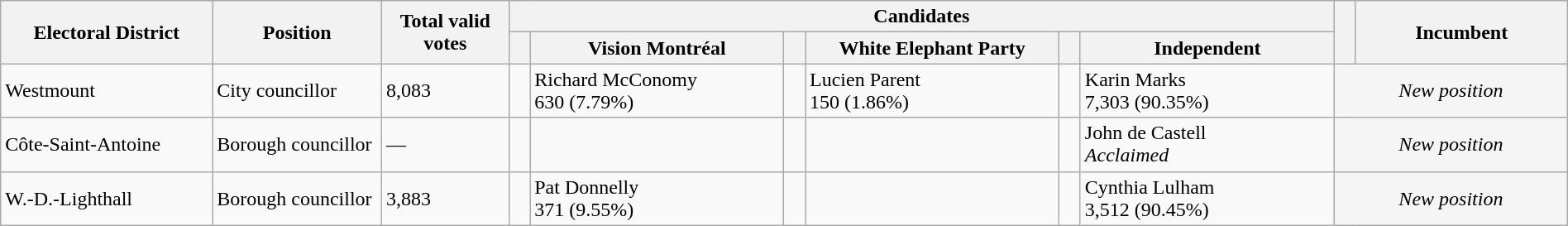<table class="wikitable" width="100%">
<tr>
<th width=10% rowspan=2>Electoral District</th>
<th width=8% rowspan=2>Position</th>
<th width=6% rowspan=2>Total valid votes</th>
<th colspan=6>Candidates</th>
<th width=1% rowspan=2> </th>
<th width=10% rowspan=2>Incumbent</th>
</tr>
<tr>
<th width=1% > </th>
<th width=12% >Vision Montréal</th>
<th width=1% > </th>
<th width=12% >White Elephant Party</th>
<th width=1% > </th>
<th width=12% >Independent</th>
</tr>
<tr>
<td>Westmount</td>
<td>City councillor</td>
<td>8,083</td>
<td></td>
<td>Richard McConomy<br>630 (7.79%)</td>
<td></td>
<td>Lucien Parent<br>150 (1.86%)</td>
<td> </td>
<td>Karin Marks<br>7,303 (90.35%)</td>
<td colspan="2" style="background:whitesmoke; text-align:center;"><em>New position</em></td>
</tr>
<tr>
<td>Côte-Saint-Antoine</td>
<td>Borough councillor</td>
<td>—</td>
<td></td>
<td></td>
<td></td>
<td></td>
<td> </td>
<td>John de Castell<br><em>Acclaimed</em></td>
<td colspan="2" style="background:whitesmoke; text-align:center;"><em>New position</em></td>
</tr>
<tr>
<td>W.-D.-Lighthall</td>
<td>Borough councillor</td>
<td>3,883</td>
<td></td>
<td>Pat Donnelly<br>371 (9.55%)</td>
<td></td>
<td></td>
<td> </td>
<td>Cynthia Lulham<br>3,512 (90.45%)</td>
<td colspan="2" style="background:whitesmoke; text-align:center;"><em>New position</em></td>
</tr>
</table>
